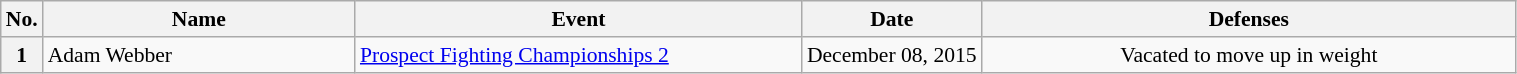<table class="wikitable" style="width:80%; font-size:90%">
<tr>
<th style= width:1%;">No.</th>
<th style= width:21%;">Name</th>
<th style= width:30%;">Event</th>
<th style=width:12%;">Date</th>
<th style= width:45%;">Defenses</th>
</tr>
<tr>
<th>1</th>
<td align=left> Adam Webber <br></td>
<td align=left><a href='#'>Prospect Fighting Championships 2</a> <br></td>
<td align=center>December 08, 2015</td>
<td align=center>Vacated to move up in weight</td>
</tr>
</table>
